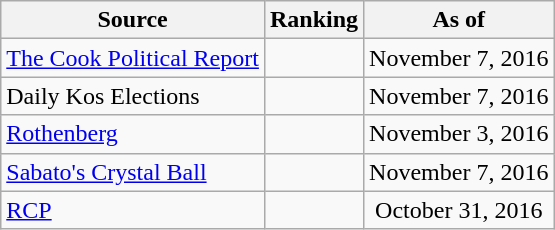<table class="wikitable" style="text-align:center">
<tr>
<th>Source</th>
<th>Ranking</th>
<th>As of</th>
</tr>
<tr>
<td align=left><a href='#'>The Cook Political Report</a></td>
<td></td>
<td>November 7, 2016</td>
</tr>
<tr>
<td align=left>Daily Kos Elections</td>
<td></td>
<td>November 7, 2016</td>
</tr>
<tr>
<td align=left><a href='#'>Rothenberg</a></td>
<td></td>
<td>November 3, 2016</td>
</tr>
<tr>
<td align=left><a href='#'>Sabato's Crystal Ball</a></td>
<td></td>
<td>November 7, 2016</td>
</tr>
<tr>
<td align="left"><a href='#'>RCP</a></td>
<td></td>
<td>October 31, 2016</td>
</tr>
</table>
